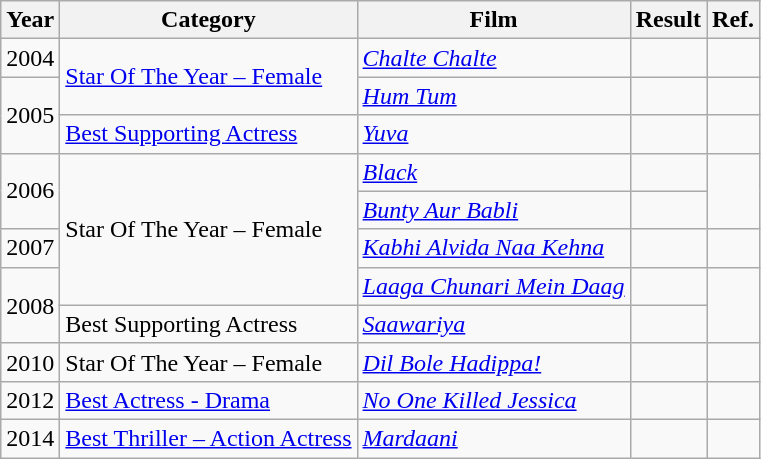<table class="wikitable">
<tr>
<th>Year</th>
<th>Category</th>
<th>Film</th>
<th>Result</th>
<th>Ref.</th>
</tr>
<tr>
<td>2004</td>
<td rowspan="2"><a href='#'>Star Of The Year – Female</a></td>
<td><em><a href='#'>Chalte Chalte</a></em></td>
<td></td>
<td></td>
</tr>
<tr>
<td rowspan="2">2005</td>
<td><em><a href='#'>Hum Tum</a></em></td>
<td></td>
<td></td>
</tr>
<tr>
<td><a href='#'>Best Supporting Actress</a></td>
<td><em><a href='#'>Yuva</a></em></td>
<td></td>
<td></td>
</tr>
<tr>
<td rowspan="2">2006</td>
<td rowspan="4">Star Of The Year – Female</td>
<td><em><a href='#'>Black</a></em></td>
<td></td>
<td rowspan="2"></td>
</tr>
<tr>
<td><em><a href='#'>Bunty Aur Babli</a></em></td>
<td></td>
</tr>
<tr>
<td>2007</td>
<td><em><a href='#'>Kabhi Alvida Naa Kehna</a></em></td>
<td></td>
<td></td>
</tr>
<tr>
<td rowspan="2">2008</td>
<td><em><a href='#'>Laaga Chunari Mein Daag</a></em></td>
<td></td>
<td rowspan="2"></td>
</tr>
<tr>
<td>Best Supporting Actress</td>
<td><em><a href='#'>Saawariya</a></em></td>
<td></td>
</tr>
<tr>
<td>2010</td>
<td>Star Of The Year – Female</td>
<td><em><a href='#'>Dil Bole Hadippa!</a></em></td>
<td></td>
<td></td>
</tr>
<tr>
<td>2012</td>
<td><a href='#'>Best Actress - Drama</a></td>
<td><em><a href='#'>No One Killed Jessica</a></em></td>
<td></td>
<td></td>
</tr>
<tr>
<td>2014</td>
<td><a href='#'>Best Thriller – Action Actress</a></td>
<td><em><a href='#'>Mardaani</a></em></td>
<td></td>
<td></td>
</tr>
</table>
